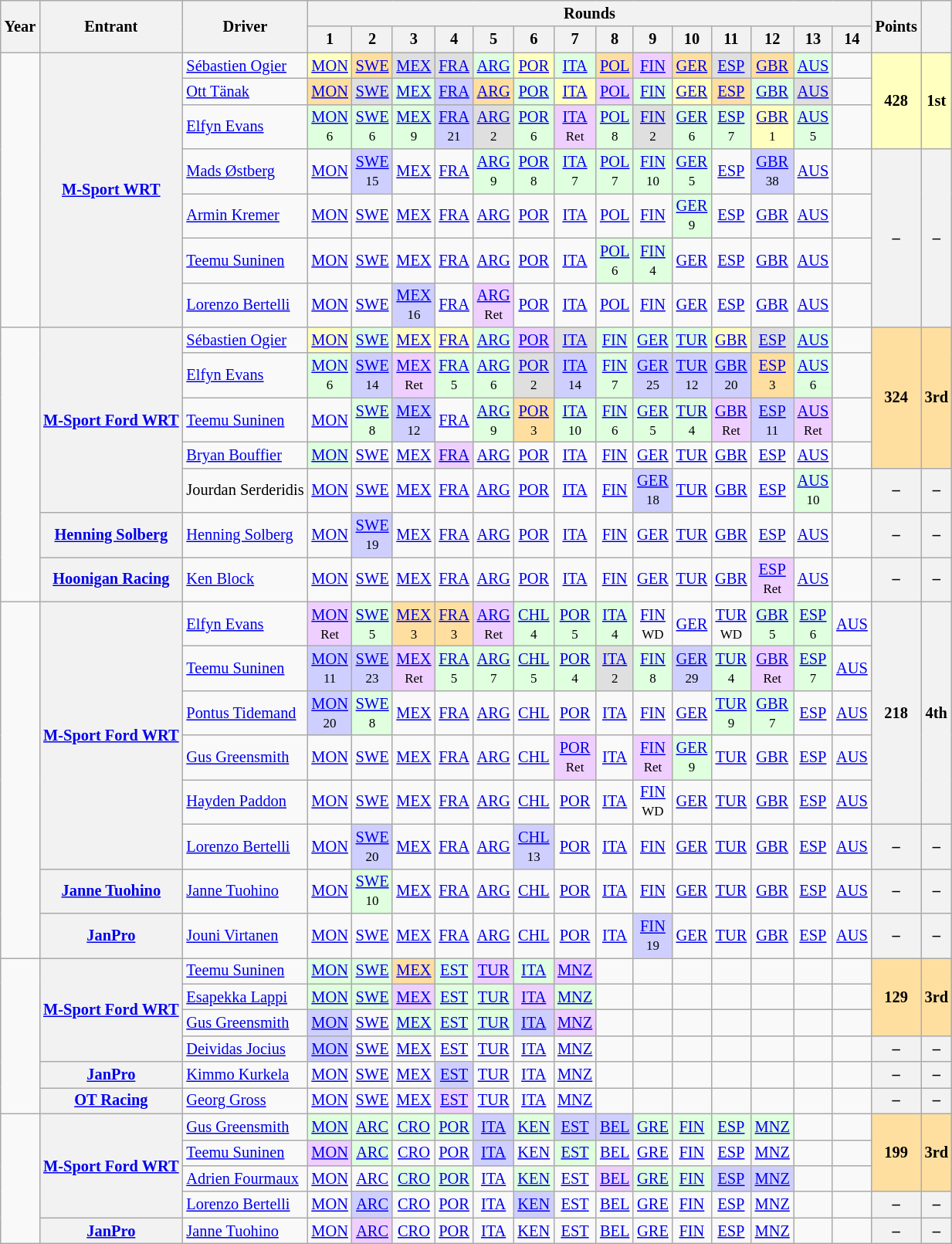<table class="wikitable" style="text-align:center; font-size:85%">
<tr>
<th rowspan="2">Year</th>
<th rowspan="2">Entrant</th>
<th rowspan="2">Driver</th>
<th colspan="14">Rounds</th>
<th rowspan="2">Points</th>
<th rowspan="2"></th>
</tr>
<tr>
<th>1</th>
<th>2</th>
<th>3</th>
<th>4</th>
<th>5</th>
<th>6</th>
<th>7</th>
<th>8</th>
<th>9</th>
<th>10</th>
<th>11</th>
<th>12</th>
<th>13</th>
<th>14</th>
</tr>
<tr>
<td rowspan="7"></td>
<th rowspan="7"> <a href='#'>M-Sport WRT</a></th>
<td style="text-align:left;"> <a href='#'>Sébastien Ogier</a></td>
<td style="background:#FFFFBF;"><a href='#'>MON</a><br></td>
<td style="background:#FFDF9F;"><a href='#'>SWE</a><br></td>
<td style="background:#DFDFDF;"><a href='#'>MEX</a><br></td>
<td style="background:#DFDFDF;"><a href='#'>FRA</a><br></td>
<td style="background:#DFFFDF;"><a href='#'>ARG</a><br></td>
<td style="background:#FFFFBF;"><a href='#'>POR</a><br></td>
<td style="background:#DFFFDF;"><a href='#'>ITA</a><br></td>
<td style="background:#FFDF9F;"><a href='#'>POL</a><br></td>
<td style="background:#EFCFFF;"><a href='#'>FIN</a><br></td>
<td style="background:#FFDF9F;"><a href='#'>GER</a><br></td>
<td style="background:#DFDFDF;"><a href='#'>ESP</a><br></td>
<td style="background:#FFDF9F;"><a href='#'>GBR</a><br></td>
<td style="background:#DFFFDF;"><a href='#'>AUS</a><br></td>
<td></td>
<th style="background:#FFFFBF" rowspan="3">428</th>
<th style="background:#FFFFBF" rowspan="3">1st</th>
</tr>
<tr>
<td style="text-align:left;"> <a href='#'>Ott Tänak</a></td>
<td style="background:#FFDF9F;"><a href='#'>MON</a><br></td>
<td style="background:#DFDFDF;"><a href='#'>SWE</a><br></td>
<td style="background:#DFFFDF;"><a href='#'>MEX</a><br></td>
<td style="background:#CFCFFF;"><a href='#'>FRA</a><br></td>
<td style="background:#FFDF9F;"><a href='#'>ARG</a><br></td>
<td style="background:#DFFFDF;"><a href='#'>POR</a><br></td>
<td style="background:#FFFFBF;"><a href='#'>ITA</a><br></td>
<td style="background:#EFCFFF;"><a href='#'>POL</a><br></td>
<td style="background:#DFFFDF;"><a href='#'>FIN</a><br></td>
<td style="background:#FFFFBF;"><a href='#'>GER</a><br></td>
<td style="background:#FFDF9F;"><a href='#'>ESP</a><br></td>
<td style="background:#DFFFDF;"><a href='#'>GBR</a><br></td>
<td style="background:#DFDFDF;"><a href='#'>AUS</a><br></td>
<td></td>
</tr>
<tr>
<td style="text-align:left;"> <a href='#'>Elfyn Evans</a></td>
<td style="background:#DFFFDF;"><a href='#'>MON</a><br><small>6</small></td>
<td style="background:#DFFFDF;"><a href='#'>SWE</a><br><small>6</small></td>
<td style="background:#DFFFDF;"><a href='#'>MEX</a><br><small>9</small></td>
<td style="background:#CFCFFF;"><a href='#'>FRA</a><br><small>21</small></td>
<td style="background:#DFDFDF;"><a href='#'>ARG</a><br><small>2</small></td>
<td style="background:#DFFFDF;"><a href='#'>POR</a><br><small>6</small></td>
<td style="background:#EFCFFF;"><a href='#'>ITA</a><br><small>Ret</small></td>
<td style="background:#DFFFDF;"><a href='#'>POL</a><br><small>8</small></td>
<td style="background:#DFDFDF;"><a href='#'>FIN</a><br><small>2</small></td>
<td style="background:#DFFFDF;"><a href='#'>GER</a><br><small>6</small></td>
<td style="background:#DFFFDF;"><a href='#'>ESP</a><br><small>7</small></td>
<td style="background:#FFFFBF;"><a href='#'>GBR</a><br><small>1</small></td>
<td style="background:#DFFFDF;"><a href='#'>AUS</a><br><small>5</small></td>
<td></td>
</tr>
<tr>
<td style="text-align:left;"> <a href='#'>Mads Østberg</a></td>
<td><a href='#'>MON</a></td>
<td style="background:#CFCFFF;"><a href='#'>SWE</a><br><small>15</small></td>
<td><a href='#'>MEX</a></td>
<td><a href='#'>FRA</a></td>
<td style="background:#DFFFDF;"><a href='#'>ARG</a><br><small>9</small></td>
<td style="background:#DFFFDF;"><a href='#'>POR</a><br><small>8</small></td>
<td style="background:#DFFFDF;"><a href='#'>ITA</a><br><small>7</small></td>
<td style="background:#DFFFDF;"><a href='#'>POL</a><br><small>7</small></td>
<td style="background:#DFFFDF;"><a href='#'>FIN</a><br><small>10</small></td>
<td style="background:#DFFFDF;"><a href='#'>GER</a><br><small>5</small></td>
<td><a href='#'>ESP</a></td>
<td style="background:#CFCFFF;"><a href='#'>GBR</a><br><small>38</small></td>
<td><a href='#'>AUS</a></td>
<td></td>
<th rowspan="4">–</th>
<th rowspan="4">–</th>
</tr>
<tr>
<td style="text-align:left;"> <a href='#'>Armin Kremer</a></td>
<td><a href='#'>MON</a></td>
<td><a href='#'>SWE</a></td>
<td><a href='#'>MEX</a></td>
<td><a href='#'>FRA</a></td>
<td><a href='#'>ARG</a></td>
<td><a href='#'>POR</a></td>
<td><a href='#'>ITA</a></td>
<td><a href='#'>POL</a></td>
<td><a href='#'>FIN</a></td>
<td style="background:#DFFFDF;"><a href='#'>GER</a><br><small>9</small></td>
<td><a href='#'>ESP</a></td>
<td><a href='#'>GBR</a></td>
<td><a href='#'>AUS</a></td>
<td></td>
</tr>
<tr>
<td style="text-align:left;"> <a href='#'>Teemu Suninen</a></td>
<td><a href='#'>MON</a></td>
<td><a href='#'>SWE</a></td>
<td><a href='#'>MEX</a></td>
<td><a href='#'>FRA</a></td>
<td><a href='#'>ARG</a></td>
<td><a href='#'>POR</a></td>
<td><a href='#'>ITA</a></td>
<td style="background:#DFFFDF;"><a href='#'>POL</a><br><small>6</small></td>
<td style="background:#DFFFDF;"><a href='#'>FIN</a><br><small>4</small></td>
<td><a href='#'>GER</a></td>
<td><a href='#'>ESP</a></td>
<td><a href='#'>GBR</a></td>
<td><a href='#'>AUS</a></td>
<td></td>
</tr>
<tr>
<td style="text-align:left;"> <a href='#'>Lorenzo Bertelli</a></td>
<td><a href='#'>MON</a></td>
<td><a href='#'>SWE</a></td>
<td style="background:#CFCFFF;"><a href='#'>MEX</a><br><small>16</small></td>
<td><a href='#'>FRA</a></td>
<td style="background:#EFCFFF;"><a href='#'>ARG</a><br><small>Ret</small></td>
<td><a href='#'>POR</a></td>
<td><a href='#'>ITA</a></td>
<td><a href='#'>POL</a></td>
<td><a href='#'>FIN</a></td>
<td><a href='#'>GER</a></td>
<td><a href='#'>ESP</a></td>
<td><a href='#'>GBR</a></td>
<td><a href='#'>AUS</a></td>
<td></td>
</tr>
<tr>
<td rowspan="7"></td>
<th rowspan="5"> <a href='#'>M-Sport Ford WRT</a></th>
<td style="text-align:left;"> <a href='#'>Sébastien Ogier</a></td>
<td style="background:#FFFFBF;"><a href='#'>MON</a><br></td>
<td style="background:#DFFFDF;"><a href='#'>SWE</a><br></td>
<td style="background:#FFFFBF;"><a href='#'>MEX</a><br></td>
<td style="background:#FFFFBF;"><a href='#'>FRA</a><br></td>
<td style="background:#DFFFDF;"><a href='#'>ARG</a><br></td>
<td style="background:#efcfff"><a href='#'>POR</a><br></td>
<td style="background:#DFDFDF;"><a href='#'>ITA</a><br></td>
<td style="background:#DFFFDF;"><a href='#'>FIN</a><br></td>
<td style="background:#DFFFDF;"><a href='#'>GER</a><br></td>
<td style="background:#DFFFDF;"><a href='#'>TUR</a><br></td>
<td style="background:#FFFFBF;"><a href='#'>GBR</a><br></td>
<td style="background:#DFDFDF;"><a href='#'>ESP</a><br></td>
<td style="background:#DFFFDF;"><a href='#'>AUS</a><br></td>
<td></td>
<th style="background:#FFDF9F" rowspan="4">324</th>
<th style="background:#FFDF9F" rowspan="4">3rd</th>
</tr>
<tr>
<td style="text-align:left;"> <a href='#'>Elfyn Evans</a></td>
<td style="background:#DFFFDF;"><a href='#'>MON</a><br><small>6</small></td>
<td style="background:#CFCFFF;"><a href='#'>SWE</a><br><small>14</small></td>
<td style="background:#EFCFFF;"><a href='#'>MEX</a><br><small>Ret</small></td>
<td style="background:#DFFFDF;"><a href='#'>FRA</a><br><small>5</small></td>
<td style="background:#DFFFDF;"><a href='#'>ARG</a><br><small>6</small></td>
<td style="background:#DFDFDF;"><a href='#'>POR</a><br><small>2</small></td>
<td style="background:#CFCFFF;"><a href='#'>ITA</a><br><small>14</small></td>
<td style="background:#DFFFDF;"><a href='#'>FIN</a><br><small>7</small></td>
<td style="background:#CFCFFF;"><a href='#'>GER</a><br><small>25</small></td>
<td style="background:#CFCFFF;"><a href='#'>TUR</a><br><small>12</small></td>
<td style="background:#CFCFFF;"><a href='#'>GBR</a><br><small>20</small></td>
<td style="background:#FFDF9F;"><a href='#'>ESP</a><br><small>3</small></td>
<td style="background:#DFFFDF;"><a href='#'>AUS</a><br><small>6</small></td>
<td></td>
</tr>
<tr>
<td style="text-align:left;"> <a href='#'>Teemu Suninen</a></td>
<td><a href='#'>MON</a></td>
<td style="background:#dfffdf;"><a href='#'>SWE</a><br><small>8</small></td>
<td style="background:#CFCFFF;"><a href='#'>MEX</a><br><small>12</small></td>
<td><a href='#'>FRA</a></td>
<td style="background:#dfffdf;"><a href='#'>ARG</a><br><small>9</small></td>
<td style="background:#ffdf9f;"><a href='#'>POR</a><br><small>3</small></td>
<td style="background:#dfffdf;"><a href='#'>ITA</a><br><small>10</small></td>
<td style="background:#dfffdf;"><a href='#'>FIN</a><br><small>6</small></td>
<td style="background:#dfffdf;"><a href='#'>GER</a><br><small>5</small></td>
<td style="background:#dfffdf;"><a href='#'>TUR</a><br><small>4</small></td>
<td style="background:#EFCFFF;"><a href='#'>GBR</a><br><small>Ret</small></td>
<td style="background:#CFCFFF;"><a href='#'>ESP</a><br><small>11</small></td>
<td style="background:#EFCFFF;"><a href='#'>AUS</a><br><small>Ret</small></td>
<td></td>
</tr>
<tr>
<td style="text-align:left;"> <a href='#'>Bryan Bouffier</a></td>
<td style="background:#DFFFDF;"><a href='#'>MON</a><br></td>
<td><a href='#'>SWE</a></td>
<td><a href='#'>MEX</a></td>
<td style="background:#EFCFFF;"><a href='#'>FRA</a><br></td>
<td><a href='#'>ARG</a></td>
<td><a href='#'>POR</a></td>
<td><a href='#'>ITA</a></td>
<td><a href='#'>FIN</a></td>
<td><a href='#'>GER</a></td>
<td><a href='#'>TUR</a></td>
<td><a href='#'>GBR</a></td>
<td><a href='#'>ESP</a></td>
<td><a href='#'>AUS</a></td>
<td></td>
</tr>
<tr>
<td style="text-align:left;"> Jourdan Serderidis</td>
<td><a href='#'>MON</a></td>
<td><a href='#'>SWE</a></td>
<td><a href='#'>MEX</a></td>
<td><a href='#'>FRA</a></td>
<td><a href='#'>ARG</a></td>
<td><a href='#'>POR</a></td>
<td><a href='#'>ITA</a></td>
<td><a href='#'>FIN</a></td>
<td style="background:#CFCFFF;"><a href='#'>GER</a><br><small>18</small></td>
<td><a href='#'>TUR</a></td>
<td><a href='#'>GBR</a></td>
<td><a href='#'>ESP</a></td>
<td style="background:#DFFFDF;"><a href='#'>AUS</a><br><small>10</small></td>
<td></td>
<th>–</th>
<th>–</th>
</tr>
<tr>
<th> <a href='#'>Henning Solberg</a></th>
<td style="text-align:left;"> <a href='#'>Henning Solberg</a></td>
<td><a href='#'>MON</a></td>
<td style="background:#CFCFFF;"><a href='#'>SWE</a><br><small>19</small></td>
<td><a href='#'>MEX</a></td>
<td><a href='#'>FRA</a></td>
<td><a href='#'>ARG</a></td>
<td><a href='#'>POR</a></td>
<td><a href='#'>ITA</a></td>
<td><a href='#'>FIN</a></td>
<td><a href='#'>GER</a></td>
<td><a href='#'>TUR</a></td>
<td><a href='#'>GBR</a></td>
<td><a href='#'>ESP</a></td>
<td><a href='#'>AUS</a></td>
<td></td>
<th>–</th>
<th>–</th>
</tr>
<tr>
<th> <a href='#'>Hoonigan Racing</a></th>
<td style="text-align:left;"> <a href='#'>Ken Block</a></td>
<td><a href='#'>MON</a></td>
<td><a href='#'>SWE</a></td>
<td><a href='#'>MEX</a></td>
<td><a href='#'>FRA</a></td>
<td><a href='#'>ARG</a></td>
<td><a href='#'>POR</a></td>
<td><a href='#'>ITA</a></td>
<td><a href='#'>FIN</a></td>
<td><a href='#'>GER</a></td>
<td><a href='#'>TUR</a></td>
<td><a href='#'>GBR</a></td>
<td style="background:#EFCFFF;"><a href='#'>ESP</a><br><small>Ret</small></td>
<td><a href='#'>AUS</a></td>
<td></td>
<th>–</th>
<th>–</th>
</tr>
<tr>
<td rowspan="8"></td>
<th rowspan="6"> <a href='#'>M-Sport Ford WRT</a></th>
<td style="text-align:left;"> <a href='#'>Elfyn Evans</a></td>
<td style="background:#EFCFFF;"><a href='#'>MON</a><br><small>Ret</small></td>
<td style="background:#DFFFDF;"><a href='#'>SWE</a><br><small>5</small></td>
<td style="background:#FFDF9F;"><a href='#'>MEX</a><br><small>3</small></td>
<td style="background:#FFDF9F;"><a href='#'>FRA</a><br><small>3</small></td>
<td style="background:#EFCFFF;"><a href='#'>ARG</a><br><small>Ret</small></td>
<td style="background:#DFFFDF;"><a href='#'>CHL</a><br><small>4</small></td>
<td style="background:#DFFFDF;"><a href='#'>POR</a><br><small>5</small></td>
<td style="background:#DFFFDF;"><a href='#'>ITA</a><br><small>4</small></td>
<td><a href='#'>FIN</a><br><small>WD</small></td>
<td><a href='#'>GER</a></td>
<td><a href='#'>TUR</a><br><small>WD</small></td>
<td style="background:#DFFFDF;"><a href='#'>GBR</a><br><small>5</small></td>
<td style="background:#DFFFDF;"><a href='#'>ESP</a><br><small>6</small></td>
<td><a href='#'>AUS</a><br></td>
<th rowspan="5">218</th>
<th rowspan="5">4th</th>
</tr>
<tr>
<td style="text-align:left;"> <a href='#'>Teemu Suninen</a></td>
<td style="background:#CFCFFF;"><a href='#'>MON</a><br><small>11</small></td>
<td style="background:#CFCFFF;"><a href='#'>SWE</a><br><small>23</small></td>
<td style="background:#EFCFFF"><a href='#'>MEX</a><br><small>Ret</small></td>
<td style="background:#dfffdf;"><a href='#'>FRA</a><br><small>5</small></td>
<td style="background:#dfffdf;"><a href='#'>ARG</a><br><small>7</small></td>
<td style="background:#dfffdf;"><a href='#'>CHL</a><br><small>5</small></td>
<td style="background:#dfffdf;"><a href='#'>POR</a><br><small>4</small></td>
<td style="background:#DFDFDF;"><a href='#'>ITA</a><br><small>2</small></td>
<td style="background:#dfffdf;"><a href='#'>FIN</a><br><small>8</small></td>
<td style="background:#CFCFFF;"><a href='#'>GER</a><br><small>29</small></td>
<td style="background:#dfffdf;"><a href='#'>TUR</a><br><small>4</small></td>
<td style="background:#EFCFFF"><a href='#'>GBR</a><br><small>Ret</small></td>
<td style="background:#DFFFDF;"><a href='#'>ESP</a><br><small>7</small></td>
<td><a href='#'>AUS</a><br></td>
</tr>
<tr>
<td style="text-align:left;"> <a href='#'>Pontus Tidemand</a></td>
<td style="background:#CFCFFF;"><a href='#'>MON</a><br><small>20</small></td>
<td style="background:#dfffdf;"><a href='#'>SWE</a><br><small>8</small></td>
<td><a href='#'>MEX</a></td>
<td><a href='#'>FRA</a></td>
<td><a href='#'>ARG</a></td>
<td><a href='#'>CHL</a></td>
<td><a href='#'>POR</a></td>
<td><a href='#'>ITA</a></td>
<td><a href='#'>FIN</a></td>
<td><a href='#'>GER</a></td>
<td style="background:#dfffdf;"><a href='#'>TUR</a><br><small>9</small></td>
<td style="background:#dfffdf;"><a href='#'>GBR</a><br><small>7</small></td>
<td><a href='#'>ESP</a></td>
<td><a href='#'>AUS</a><br></td>
</tr>
<tr>
<td style="text-align:left;"> <a href='#'>Gus Greensmith</a></td>
<td><a href='#'>MON</a></td>
<td><a href='#'>SWE</a></td>
<td><a href='#'>MEX</a></td>
<td><a href='#'>FRA</a></td>
<td><a href='#'>ARG</a></td>
<td><a href='#'>CHL</a></td>
<td style="background:#EFCFFF;"><a href='#'>POR</a><br><small>Ret</small></td>
<td><a href='#'>ITA</a></td>
<td style="background:#EFCFFF;"><a href='#'>FIN</a><br><small>Ret</small></td>
<td style="background:#dfffdf;"><a href='#'>GER</a><br><small>9</small></td>
<td><a href='#'>TUR</a></td>
<td><a href='#'>GBR</a></td>
<td><a href='#'>ESP</a></td>
<td><a href='#'>AUS</a><br></td>
</tr>
<tr>
<td style="text-align:left;"> <a href='#'>Hayden Paddon</a></td>
<td><a href='#'>MON</a></td>
<td><a href='#'>SWE</a></td>
<td><a href='#'>MEX</a></td>
<td><a href='#'>FRA</a></td>
<td><a href='#'>ARG</a></td>
<td><a href='#'>CHL</a></td>
<td><a href='#'>POR</a></td>
<td><a href='#'>ITA</a></td>
<td><a href='#'>FIN</a><br><small>WD</small></td>
<td><a href='#'>GER</a></td>
<td><a href='#'>TUR</a></td>
<td><a href='#'>GBR</a></td>
<td><a href='#'>ESP</a></td>
<td><a href='#'>AUS</a><br></td>
</tr>
<tr>
<td style="text-align:left;"> <a href='#'>Lorenzo Bertelli</a></td>
<td><a href='#'>MON</a></td>
<td style="background:#CFCFFF;"><a href='#'>SWE</a><br><small>20</small></td>
<td><a href='#'>MEX</a></td>
<td><a href='#'>FRA</a></td>
<td><a href='#'>ARG</a></td>
<td style="background:#CFCFFF;"><a href='#'>CHL</a><br><small>13</small></td>
<td><a href='#'>POR</a></td>
<td><a href='#'>ITA</a></td>
<td><a href='#'>FIN</a></td>
<td><a href='#'>GER</a></td>
<td><a href='#'>TUR</a></td>
<td><a href='#'>GBR</a></td>
<td><a href='#'>ESP</a></td>
<td><a href='#'>AUS</a><br></td>
<th>–</th>
<th>–</th>
</tr>
<tr>
<th> <a href='#'>Janne Tuohino</a></th>
<td style="text-align:left;"> <a href='#'>Janne Tuohino</a></td>
<td><a href='#'>MON</a></td>
<td style="background:#dfffdf;"><a href='#'>SWE</a><br><small>10</small></td>
<td><a href='#'>MEX</a></td>
<td><a href='#'>FRA</a></td>
<td><a href='#'>ARG</a></td>
<td><a href='#'>CHL</a></td>
<td><a href='#'>POR</a></td>
<td><a href='#'>ITA</a></td>
<td><a href='#'>FIN</a></td>
<td><a href='#'>GER</a></td>
<td><a href='#'>TUR</a></td>
<td><a href='#'>GBR</a></td>
<td><a href='#'>ESP</a></td>
<td><a href='#'>AUS</a><br></td>
<th>–</th>
<th>–</th>
</tr>
<tr>
<th> <a href='#'>JanPro</a></th>
<td style="text-align:left;"> <a href='#'>Jouni Virtanen</a></td>
<td><a href='#'>MON</a></td>
<td><a href='#'>SWE</a></td>
<td><a href='#'>MEX</a></td>
<td><a href='#'>FRA</a></td>
<td><a href='#'>ARG</a></td>
<td><a href='#'>CHL</a></td>
<td><a href='#'>POR</a></td>
<td><a href='#'>ITA</a></td>
<td style="background:#CFCFFF;"><a href='#'>FIN</a><br><small>19</small></td>
<td><a href='#'>GER</a></td>
<td><a href='#'>TUR</a></td>
<td><a href='#'>GBR</a></td>
<td><a href='#'>ESP</a></td>
<td><a href='#'>AUS</a><br></td>
<th>–</th>
<th>–</th>
</tr>
<tr>
<td rowspan="6"></td>
<th rowspan="4"> <a href='#'>M-Sport Ford WRT</a></th>
<td style="text-align:left;"> <a href='#'>Teemu Suninen</a></td>
<td style="background:#dfffdf;"><a href='#'>MON</a><br></td>
<td style="background:#dfffdf;"><a href='#'>SWE</a><br></td>
<td style="background:#FFDF9F;"><a href='#'>MEX</a><br></td>
<td style="background:#dfffdf;"><a href='#'>EST</a><br></td>
<td style="background:#EFCFFF;"><a href='#'>TUR</a><br></td>
<td style="background:#dfffdf;"><a href='#'>ITA</a><br></td>
<td style="background:#EFCFFF;"><a href='#'>MNZ</a><br></td>
<td></td>
<td></td>
<td></td>
<td></td>
<td></td>
<td></td>
<td></td>
<th rowspan="3" style="background:#FFDF9F;">129</th>
<th rowspan="3" style="background:#FFDF9F;">3rd</th>
</tr>
<tr>
<td style="text-align:left;"> <a href='#'>Esapekka Lappi</a></td>
<td style="background:#dfffdf;"><a href='#'>MON</a><br></td>
<td style="background:#dfffdf;"><a href='#'>SWE</a><br></td>
<td style="background:#EFCFFF;"><a href='#'>MEX</a><br></td>
<td style="background:#dfffdf;"><a href='#'>EST</a><br></td>
<td style="background:#dfffdf;"><a href='#'>TUR</a><br></td>
<td style="background:#EFCFFF;"><a href='#'>ITA</a><br></td>
<td style="background:#dfffdf;"><a href='#'>MNZ</a><br></td>
<td></td>
<td></td>
<td></td>
<td></td>
<td></td>
<td></td>
<td></td>
</tr>
<tr>
<td style="text-align:left;"> <a href='#'>Gus Greensmith</a></td>
<td style="background:#CFCFFF;"><a href='#'>MON</a><br></td>
<td><a href='#'>SWE</a></td>
<td style="background:#dfffdf;"><a href='#'>MEX</a><br></td>
<td style="background:#dfffdf;"><a href='#'>EST</a><br></td>
<td style="background:#dfffdf;"><a href='#'>TUR</a><br></td>
<td style="background:#CFCFFF;"><a href='#'>ITA</a><br></td>
<td style="background:#EFCFFF;"><a href='#'>MNZ</a><br></td>
<td></td>
<td></td>
<td></td>
<td></td>
<td></td>
<td></td>
<td></td>
</tr>
<tr>
<td style="text-align:left;"> <a href='#'>Deividas Jocius</a></td>
<td style="background:#CFCFFF;"><a href='#'>MON</a><br></td>
<td><a href='#'>SWE</a><br></td>
<td><a href='#'>MEX</a><br></td>
<td><a href='#'>EST</a></td>
<td><a href='#'>TUR</a></td>
<td><a href='#'>ITA</a></td>
<td><a href='#'>MNZ</a></td>
<td></td>
<td></td>
<td></td>
<td></td>
<td></td>
<td></td>
<td></td>
<th>–</th>
<th>–</th>
</tr>
<tr>
<th> <a href='#'>JanPro</a></th>
<td style="text-align:left;"> <a href='#'>Kimmo Kurkela</a></td>
<td><a href='#'>MON</a></td>
<td><a href='#'>SWE</a></td>
<td><a href='#'>MEX</a></td>
<td style="background:#CFCFFF;"><a href='#'>EST</a><br></td>
<td><a href='#'>TUR</a></td>
<td><a href='#'>ITA</a></td>
<td><a href='#'>MNZ</a></td>
<td></td>
<td></td>
<td></td>
<td></td>
<td></td>
<td></td>
<td></td>
<th>–</th>
<th>–</th>
</tr>
<tr>
<th> <a href='#'>OT Racing</a></th>
<td style="text-align:left;"> <a href='#'>Georg Gross</a></td>
<td><a href='#'>MON</a></td>
<td><a href='#'>SWE</a></td>
<td><a href='#'>MEX</a></td>
<td style="background:#EFCFFF;"><a href='#'>EST</a><br></td>
<td><a href='#'>TUR</a></td>
<td><a href='#'>ITA</a></td>
<td><a href='#'>MNZ</a></td>
<td></td>
<td></td>
<td></td>
<td></td>
<td></td>
<td></td>
<td></td>
<th>–</th>
<th>–</th>
</tr>
<tr>
<td rowspan="5"></td>
<th rowspan="4"> <a href='#'>M-Sport Ford WRT</a></th>
<td style="text-align:left;"> <a href='#'>Gus Greensmith</a></td>
<td style="background:#dfffdf;"><a href='#'>MON</a><br></td>
<td style="background:#dfffdf;"><a href='#'>ARC</a><br></td>
<td style="background:#dfffdf;"><a href='#'>CRO</a><br></td>
<td style="background:#dfffdf;"><a href='#'>POR</a><br></td>
<td style="background:#CFCFFF;"><a href='#'>ITA</a><br></td>
<td style="background:#dfffdf;"><a href='#'>KEN</a><br></td>
<td style="background:#CFCFFF;"><a href='#'>EST</a><br></td>
<td style="background:#CFCFFF;"><a href='#'>BEL</a><br></td>
<td style="background:#dfffdf;"><a href='#'>GRE</a><br></td>
<td style="background:#dfffdf;"><a href='#'>FIN</a><br></td>
<td style="background:#dfffdf;"><a href='#'>ESP</a><br></td>
<td style="background:#dfffdf;"><a href='#'>MNZ</a><br></td>
<td></td>
<td></td>
<th rowspan="3" style="background:#FFDF9F;">199</th>
<th rowspan="3" style="background:#FFDF9F;">3rd</th>
</tr>
<tr>
<td style="text-align:left;"> <a href='#'>Teemu Suninen</a></td>
<td style="background:#EFCFFF;"><a href='#'>MON</a><br></td>
<td style="background:#dfffdf;"><a href='#'>ARC</a><br></td>
<td><a href='#'>CRO</a></td>
<td><a href='#'>POR</a></td>
<td style="background:#CFCFFF;"><a href='#'>ITA</a><br></td>
<td><a href='#'>KEN</a></td>
<td style="background:#dfffdf;"><a href='#'>EST</a><br></td>
<td><a href='#'>BEL</a></td>
<td><a href='#'>GRE</a></td>
<td><a href='#'>FIN</a></td>
<td><a href='#'>ESP</a></td>
<td><a href='#'>MNZ</a></td>
<td></td>
<td></td>
</tr>
<tr>
<td style="text-align:left;"> <a href='#'>Adrien Fourmaux</a></td>
<td><a href='#'>MON</a></td>
<td><a href='#'>ARC</a></td>
<td style="background:#dfffdf;"><a href='#'>CRO</a><br></td>
<td style="background:#dfffdf;"><a href='#'>POR</a><br></td>
<td><a href='#'>ITA</a></td>
<td style="background:#dfffdf;"><a href='#'>KEN</a><br></td>
<td><a href='#'>EST</a></td>
<td style="background:#EFCFFF;"><a href='#'>BEL</a><br></td>
<td style="background:#dfffdf;"><a href='#'>GRE</a><br></td>
<td style="background:#dfffdf;"><a href='#'>FIN</a><br></td>
<td style="background:#CFCFFF;"><a href='#'>ESP</a><br></td>
<td style="background:#CFCFFF;"><a href='#'>MNZ</a><br></td>
<td></td>
<td></td>
</tr>
<tr>
<td style="text-align:left;"> <a href='#'>Lorenzo Bertelli</a></td>
<td><a href='#'>MON</a></td>
<td style="background:#CFCFFF;"><a href='#'>ARC</a><br></td>
<td><a href='#'>CRO</a></td>
<td><a href='#'>POR</a></td>
<td><a href='#'>ITA</a></td>
<td style="background:#CFCFFF;"><a href='#'>KEN</a><br></td>
<td><a href='#'>EST</a></td>
<td><a href='#'>BEL</a></td>
<td><a href='#'>GRE</a></td>
<td><a href='#'>FIN</a></td>
<td><a href='#'>ESP</a></td>
<td><a href='#'>MNZ</a></td>
<td></td>
<td></td>
<th>–</th>
<th>–</th>
</tr>
<tr>
<th> <a href='#'>JanPro</a></th>
<td style="text-align:left;"> <a href='#'>Janne Tuohino</a></td>
<td><a href='#'>MON</a></td>
<td style="background:#EFCFFF;"><a href='#'>ARC</a><br></td>
<td><a href='#'>CRO</a></td>
<td><a href='#'>POR</a></td>
<td><a href='#'>ITA</a></td>
<td><a href='#'>KEN</a></td>
<td><a href='#'>EST</a></td>
<td><a href='#'>BEL</a></td>
<td><a href='#'>GRE</a></td>
<td><a href='#'>FIN</a></td>
<td><a href='#'>ESP</a></td>
<td><a href='#'>MNZ</a></td>
<td></td>
<td></td>
<th>–</th>
<th>–</th>
</tr>
</table>
